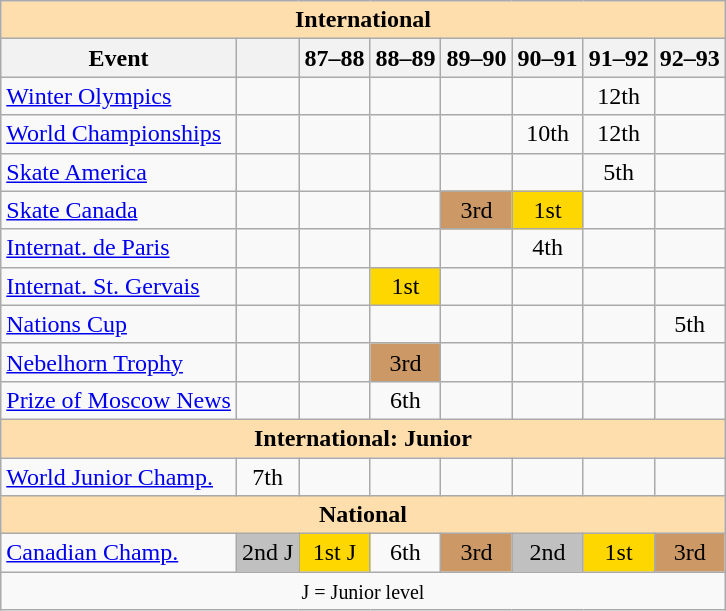<table class="wikitable" style="text-align:center">
<tr>
<th style="background-color: #ffdead; " colspan=8 align=center>International</th>
</tr>
<tr>
<th>Event</th>
<th></th>
<th>87–88</th>
<th>88–89</th>
<th>89–90</th>
<th>90–91</th>
<th>91–92</th>
<th>92–93</th>
</tr>
<tr>
<td align=left><a href='#'>Winter Olympics</a></td>
<td></td>
<td></td>
<td></td>
<td></td>
<td></td>
<td>12th</td>
<td></td>
</tr>
<tr>
<td align=left><a href='#'>World Championships</a></td>
<td></td>
<td></td>
<td></td>
<td></td>
<td>10th</td>
<td>12th</td>
<td></td>
</tr>
<tr>
<td align=left><a href='#'>Skate America</a></td>
<td></td>
<td></td>
<td></td>
<td></td>
<td></td>
<td>5th</td>
<td></td>
</tr>
<tr>
<td align=left><a href='#'>Skate Canada</a></td>
<td></td>
<td></td>
<td></td>
<td bgcolor=cc9966>3rd</td>
<td bgcolor=gold>1st</td>
<td></td>
<td></td>
</tr>
<tr>
<td align=left><a href='#'>Internat. de Paris</a></td>
<td></td>
<td></td>
<td></td>
<td></td>
<td>4th</td>
<td></td>
<td></td>
</tr>
<tr>
<td align=left><a href='#'>Internat. St. Gervais</a></td>
<td></td>
<td></td>
<td bgcolor=gold>1st</td>
<td></td>
<td></td>
<td></td>
<td></td>
</tr>
<tr>
<td align=left><a href='#'>Nations Cup</a></td>
<td></td>
<td></td>
<td></td>
<td></td>
<td></td>
<td></td>
<td>5th</td>
</tr>
<tr>
<td align=left><a href='#'>Nebelhorn Trophy</a></td>
<td></td>
<td></td>
<td bgcolor=cc9966>3rd</td>
<td></td>
<td></td>
<td></td>
<td></td>
</tr>
<tr>
<td align=left><a href='#'>Prize of Moscow News</a></td>
<td></td>
<td></td>
<td>6th</td>
<td></td>
<td></td>
<td></td>
<td></td>
</tr>
<tr>
<th style="background-color: #ffdead; " colspan=8 align=center>International: Junior</th>
</tr>
<tr>
<td align=left><a href='#'>World Junior Champ.</a></td>
<td>7th</td>
<td></td>
<td></td>
<td></td>
<td></td>
<td></td>
<td></td>
</tr>
<tr>
<th style="background-color: #ffdead; " colspan=8 align=center>National</th>
</tr>
<tr>
<td align=left><a href='#'>Canadian Champ.</a></td>
<td bgcolor=silver>2nd J</td>
<td bgcolor=gold>1st J</td>
<td>6th</td>
<td bgcolor=cc9966>3rd</td>
<td bgcolor=silver>2nd</td>
<td bgcolor=gold>1st</td>
<td bgcolor=cc9966>3rd</td>
</tr>
<tr>
<td colspan=8 align=center><small> J = Junior level </small></td>
</tr>
</table>
